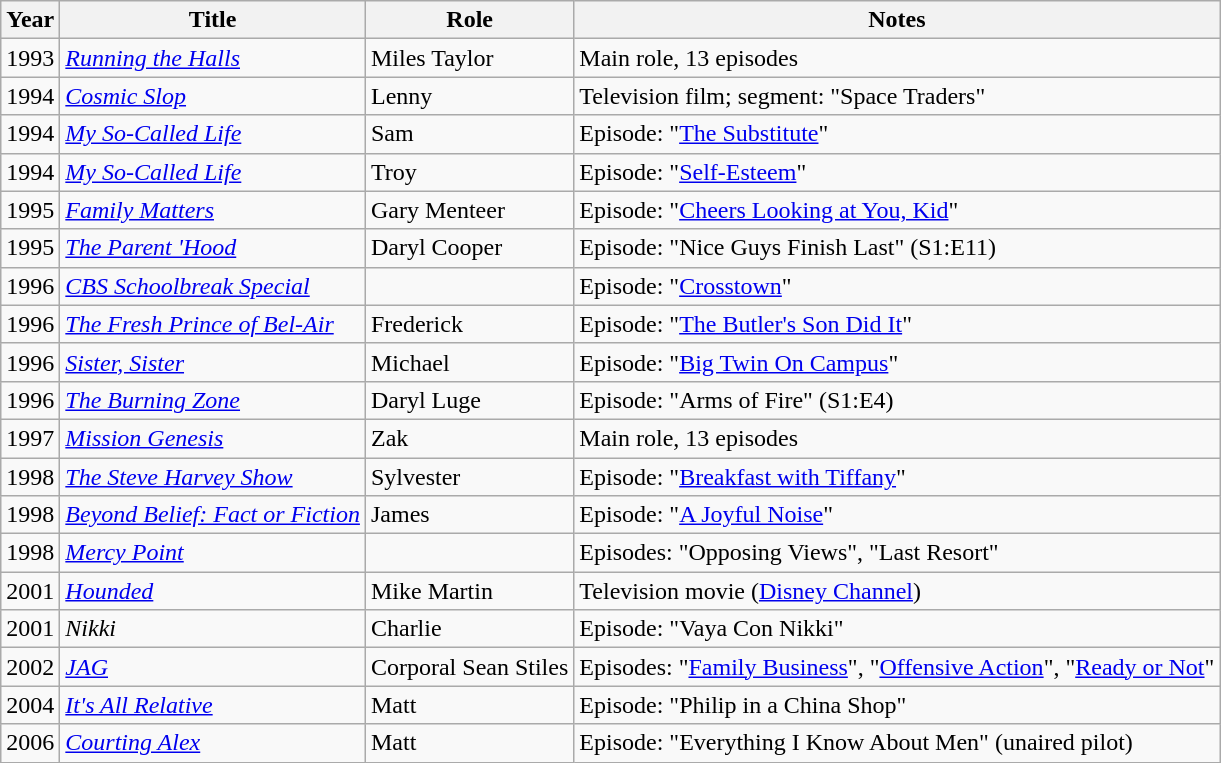<table class="wikitable sortable">
<tr>
<th>Year</th>
<th>Title</th>
<th>Role</th>
<th>Notes</th>
</tr>
<tr>
<td>1993</td>
<td><em><a href='#'>Running the Halls</a></em></td>
<td>Miles Taylor</td>
<td>Main role, 13 episodes</td>
</tr>
<tr>
<td>1994</td>
<td><em><a href='#'>Cosmic Slop</a></em></td>
<td>Lenny</td>
<td>Television film; segment: "Space Traders"</td>
</tr>
<tr>
<td>1994</td>
<td><em><a href='#'>My So-Called Life</a></em></td>
<td>Sam</td>
<td>Episode: "<a href='#'>The Substitute</a>"</td>
</tr>
<tr>
<td>1994</td>
<td><em><a href='#'>My So-Called Life</a></em></td>
<td>Troy</td>
<td>Episode: "<a href='#'>Self-Esteem</a>"</td>
</tr>
<tr>
<td>1995</td>
<td><em><a href='#'>Family Matters</a></em></td>
<td>Gary Menteer</td>
<td>Episode: "<a href='#'>Cheers Looking at You, Kid</a>"</td>
</tr>
<tr>
<td>1995</td>
<td><em><a href='#'>The Parent 'Hood</a></em></td>
<td>Daryl Cooper</td>
<td>Episode: "Nice Guys Finish Last" (S1:E11)</td>
</tr>
<tr>
<td>1996</td>
<td><em><a href='#'>CBS Schoolbreak Special</a></em></td>
<td></td>
<td>Episode: "<a href='#'>Crosstown</a>"</td>
</tr>
<tr>
<td>1996</td>
<td><em><a href='#'>The Fresh Prince of Bel-Air</a></em></td>
<td>Frederick</td>
<td>Episode: "<a href='#'>The Butler's Son Did It</a>"</td>
</tr>
<tr>
<td>1996</td>
<td><em><a href='#'>Sister, Sister</a></em></td>
<td>Michael</td>
<td>Episode: "<a href='#'>Big Twin On Campus</a>"</td>
</tr>
<tr>
<td>1996</td>
<td><em><a href='#'>The Burning Zone</a></em></td>
<td>Daryl Luge</td>
<td>Episode: "Arms of Fire" (S1:E4)</td>
</tr>
<tr>
<td>1997</td>
<td><em><a href='#'>Mission Genesis</a></em></td>
<td>Zak</td>
<td>Main role, 13 episodes</td>
</tr>
<tr>
<td>1998</td>
<td><em><a href='#'>The Steve Harvey Show</a></em></td>
<td>Sylvester</td>
<td>Episode: "<a href='#'>Breakfast with Tiffany</a>"</td>
</tr>
<tr>
<td>1998</td>
<td><em><a href='#'>Beyond Belief: Fact or Fiction</a></em></td>
<td>James</td>
<td>Episode: "<a href='#'>A Joyful Noise</a>"</td>
</tr>
<tr>
<td>1998</td>
<td><em><a href='#'>Mercy Point</a></em></td>
<td></td>
<td>Episodes: "Opposing Views", "Last Resort"</td>
</tr>
<tr>
<td>2001</td>
<td><em><a href='#'>Hounded</a></em></td>
<td>Mike Martin</td>
<td>Television movie (<a href='#'>Disney Channel</a>)</td>
</tr>
<tr>
<td>2001</td>
<td><em>Nikki</em></td>
<td>Charlie</td>
<td>Episode: "Vaya Con Nikki"</td>
</tr>
<tr>
<td>2002</td>
<td><em><a href='#'>JAG</a></em></td>
<td>Corporal Sean Stiles</td>
<td>Episodes: "<a href='#'>Family Business</a>", "<a href='#'>Offensive Action</a>", "<a href='#'>Ready or Not</a>"</td>
</tr>
<tr>
<td>2004</td>
<td><em><a href='#'>It's All Relative</a></em></td>
<td>Matt</td>
<td>Episode: "Philip in a China Shop"</td>
</tr>
<tr>
<td>2006</td>
<td><em><a href='#'>Courting Alex</a></em></td>
<td>Matt</td>
<td>Episode: "Everything I Know About Men" (unaired pilot)</td>
</tr>
</table>
